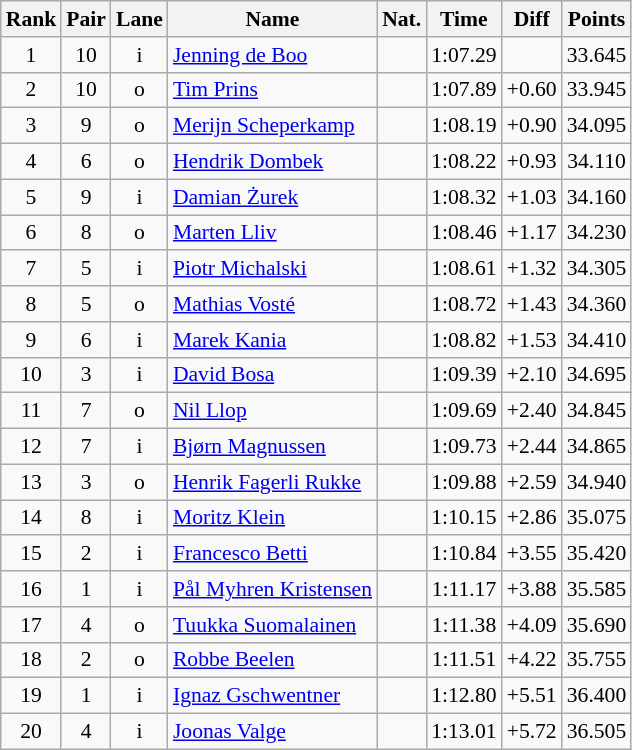<table class="wikitable sortable" style="text-align:center; font-size:90%">
<tr>
<th>Rank</th>
<th>Pair</th>
<th>Lane</th>
<th>Name</th>
<th>Nat.</th>
<th>Time</th>
<th>Diff</th>
<th>Points</th>
</tr>
<tr>
<td>1</td>
<td>10</td>
<td>i</td>
<td align=left><a href='#'>Jenning de Boo</a></td>
<td></td>
<td>1:07.29</td>
<td></td>
<td>33.645</td>
</tr>
<tr>
<td>2</td>
<td>10</td>
<td>o</td>
<td align=left><a href='#'>Tim Prins</a></td>
<td></td>
<td>1:07.89</td>
<td>+0.60</td>
<td>33.945</td>
</tr>
<tr>
<td>3</td>
<td>9</td>
<td>o</td>
<td align=left><a href='#'>Merijn Scheperkamp</a></td>
<td></td>
<td>1:08.19</td>
<td>+0.90</td>
<td>34.095</td>
</tr>
<tr>
<td>4</td>
<td>6</td>
<td>o</td>
<td align=left><a href='#'>Hendrik Dombek</a></td>
<td></td>
<td>1:08.22</td>
<td>+0.93</td>
<td>34.110</td>
</tr>
<tr>
<td>5</td>
<td>9</td>
<td>i</td>
<td align=left><a href='#'>Damian Żurek</a></td>
<td></td>
<td>1:08.32</td>
<td>+1.03</td>
<td>34.160</td>
</tr>
<tr>
<td>6</td>
<td>8</td>
<td>o</td>
<td align=left><a href='#'>Marten Lliv</a></td>
<td></td>
<td>1:08.46</td>
<td>+1.17</td>
<td>34.230</td>
</tr>
<tr>
<td>7</td>
<td>5</td>
<td>i</td>
<td align=left><a href='#'>Piotr Michalski</a></td>
<td></td>
<td>1:08.61</td>
<td>+1.32</td>
<td>34.305</td>
</tr>
<tr>
<td>8</td>
<td>5</td>
<td>o</td>
<td align=left><a href='#'>Mathias Vosté</a></td>
<td></td>
<td>1:08.72</td>
<td>+1.43</td>
<td>34.360</td>
</tr>
<tr>
<td>9</td>
<td>6</td>
<td>i</td>
<td align=left><a href='#'>Marek Kania</a></td>
<td></td>
<td>1:08.82</td>
<td>+1.53</td>
<td>34.410</td>
</tr>
<tr>
<td>10</td>
<td>3</td>
<td>i</td>
<td align=left><a href='#'>David Bosa</a></td>
<td></td>
<td>1:09.39</td>
<td>+2.10</td>
<td>34.695</td>
</tr>
<tr>
<td>11</td>
<td>7</td>
<td>o</td>
<td align=left><a href='#'>Nil Llop</a></td>
<td></td>
<td>1:09.69</td>
<td>+2.40</td>
<td>34.845</td>
</tr>
<tr>
<td>12</td>
<td>7</td>
<td>i</td>
<td align=left><a href='#'>Bjørn Magnussen</a></td>
<td></td>
<td>1:09.73</td>
<td>+2.44</td>
<td>34.865</td>
</tr>
<tr>
<td>13</td>
<td>3</td>
<td>o</td>
<td align=left><a href='#'>Henrik Fagerli Rukke</a></td>
<td></td>
<td>1:09.88</td>
<td>+2.59</td>
<td>34.940</td>
</tr>
<tr>
<td>14</td>
<td>8</td>
<td>i</td>
<td align=left><a href='#'>Moritz Klein</a></td>
<td></td>
<td>1:10.15</td>
<td>+2.86</td>
<td>35.075</td>
</tr>
<tr>
<td>15</td>
<td>2</td>
<td>i</td>
<td align=left><a href='#'>Francesco Betti</a></td>
<td></td>
<td>1:10.84</td>
<td>+3.55</td>
<td>35.420</td>
</tr>
<tr>
<td>16</td>
<td>1</td>
<td>i</td>
<td align=left><a href='#'>Pål Myhren Kristensen</a></td>
<td></td>
<td>1:11.17</td>
<td>+3.88</td>
<td>35.585</td>
</tr>
<tr>
<td>17</td>
<td>4</td>
<td>o</td>
<td align=left><a href='#'>Tuukka Suomalainen</a></td>
<td></td>
<td>1:11.38</td>
<td>+4.09</td>
<td>35.690</td>
</tr>
<tr>
<td>18</td>
<td>2</td>
<td>o</td>
<td align=left><a href='#'>Robbe Beelen</a></td>
<td></td>
<td>1:11.51</td>
<td>+4.22</td>
<td>35.755</td>
</tr>
<tr>
<td>19</td>
<td>1</td>
<td>i</td>
<td align=left><a href='#'>Ignaz Gschwentner</a></td>
<td></td>
<td>1:12.80</td>
<td>+5.51</td>
<td>36.400</td>
</tr>
<tr>
<td>20</td>
<td>4</td>
<td>i</td>
<td align=left><a href='#'>Joonas Valge</a></td>
<td></td>
<td>1:13.01</td>
<td>+5.72</td>
<td>36.505</td>
</tr>
</table>
